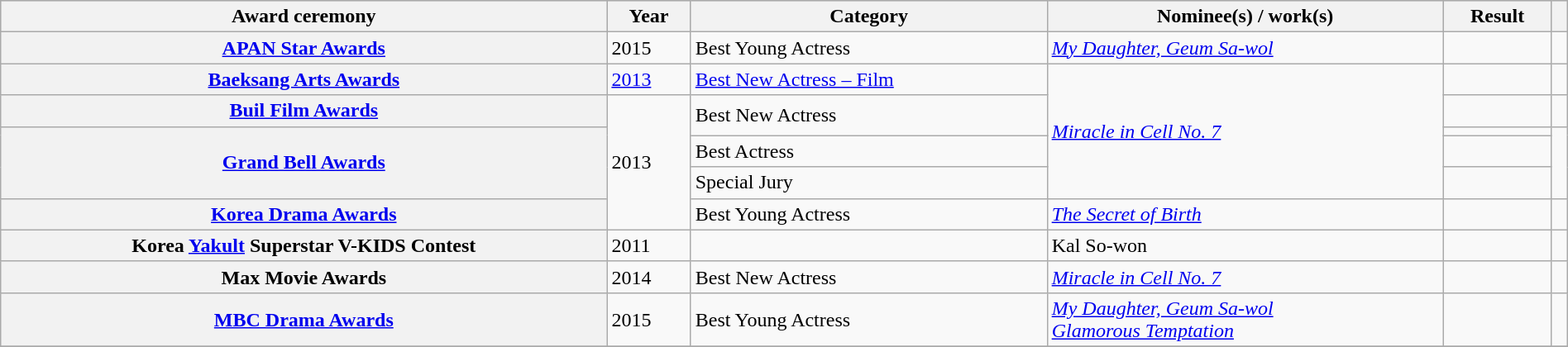<table class="wikitable sortable plainrowheaders" style="width: 100%;">
<tr style="background:#ccc; text-align:center;">
<th scope="col">Award ceremony</th>
<th scope="col">Year</th>
<th scope="col">Category</th>
<th scope="col">Nominee(s) / work(s)</th>
<th scope="col">Result</th>
<th scope="col" class="unsortable"></th>
</tr>
<tr>
<th scope="row"><a href='#'>APAN Star Awards</a></th>
<td>2015</td>
<td>Best Young Actress</td>
<td><em><a href='#'>My Daughter, Geum Sa-wol</a></em></td>
<td></td>
<td style="text-align:center"></td>
</tr>
<tr>
<th scope="row"><a href='#'>Baeksang Arts Awards</a></th>
<td><a href='#'>2013</a></td>
<td><a href='#'>Best New Actress – Film</a></td>
<td rowspan="5"><em><a href='#'>Miracle in Cell No. 7</a></em></td>
<td></td>
<td style="text-align:center"></td>
</tr>
<tr>
<th scope="row"><a href='#'>Buil Film Awards</a></th>
<td rowspan="5">2013</td>
<td rowspan="2">Best New Actress</td>
<td></td>
<td style="text-align:center"></td>
</tr>
<tr>
<th scope="row" rowspan="3"><a href='#'>Grand Bell Awards</a></th>
<td></td>
<td style="text-align:center" rowspan="3"></td>
</tr>
<tr>
<td>Best Actress</td>
<td></td>
</tr>
<tr>
<td>Special Jury</td>
<td></td>
</tr>
<tr>
<th scope="row"><a href='#'>Korea Drama Awards</a></th>
<td>Best Young Actress</td>
<td><em><a href='#'>The Secret of Birth</a></em></td>
<td></td>
<td style="text-align:center"></td>
</tr>
<tr>
<th scope="row">Korea <a href='#'>Yakult</a> Superstar V-KIDS Contest</th>
<td>2011</td>
<td></td>
<td>Kal So-won</td>
<td></td>
<td style="text-align:center"></td>
</tr>
<tr>
<th scope="row">Max Movie Awards</th>
<td>2014</td>
<td>Best New Actress</td>
<td><em><a href='#'>Miracle in Cell No. 7</a></em></td>
<td></td>
<td style="text-align:center"></td>
</tr>
<tr>
<th scope="row"><a href='#'>MBC Drama Awards</a></th>
<td>2015</td>
<td>Best Young Actress</td>
<td><em><a href='#'>My Daughter, Geum Sa-wol</a></em><br><em><a href='#'>Glamorous Temptation</a></em></td>
<td></td>
<td style="text-align:center"></td>
</tr>
<tr>
</tr>
</table>
